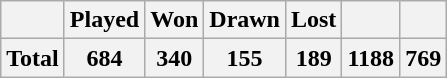<table class="wikitable" style="text-align: center; font-size: 100%;">
<tr>
<th></th>
<th>Played</th>
<th>Won</th>
<th>Drawn</th>
<th>Lost</th>
<th></th>
<th></th>
</tr>
<tr>
<th>Total</th>
<th>684</th>
<th>340</th>
<th>155</th>
<th>189</th>
<th>1188</th>
<th>769</th>
</tr>
</table>
